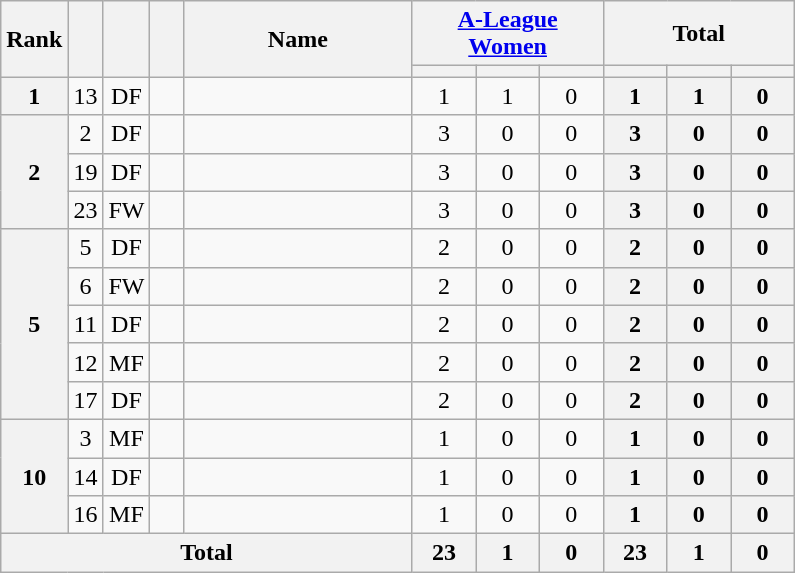<table class="wikitable sortable" style="text-align:center;">
<tr>
<th rowspan="2" width="15">Rank</th>
<th rowspan="2" width="15"></th>
<th rowspan="2" width="15"></th>
<th rowspan="2" width="15"></th>
<th rowspan="2" width="145">Name</th>
<th colspan="3" width="120"><a href='#'>A-League Women</a></th>
<th colspan="3" width="120">Total</th>
</tr>
<tr>
<th style="width:30px"></th>
<th style="width:30px"></th>
<th style="width:30px"></th>
<th style="width:30px"></th>
<th style="width:30px"></th>
<th style="width:30px"></th>
</tr>
<tr>
<th>1</th>
<td>13</td>
<td>DF</td>
<td></td>
<td align="left"><br></td>
<td>1</td>
<td>1</td>
<td>0<br></td>
<th>1</th>
<th>1</th>
<th>0</th>
</tr>
<tr>
<th rowspan="3">2</th>
<td>2</td>
<td>DF</td>
<td></td>
<td align="left"><br></td>
<td>3</td>
<td>0</td>
<td>0<br></td>
<th>3</th>
<th>0</th>
<th>0</th>
</tr>
<tr>
<td>19</td>
<td>DF</td>
<td></td>
<td align="left"><br></td>
<td>3</td>
<td>0</td>
<td>0<br></td>
<th>3</th>
<th>0</th>
<th>0</th>
</tr>
<tr>
<td>23</td>
<td>FW</td>
<td></td>
<td align="left"><br></td>
<td>3</td>
<td>0</td>
<td>0<br></td>
<th>3</th>
<th>0</th>
<th>0</th>
</tr>
<tr>
<th rowspan="5">5</th>
<td>5</td>
<td>DF</td>
<td></td>
<td align="left"><br></td>
<td>2</td>
<td>0</td>
<td>0<br></td>
<th>2</th>
<th>0</th>
<th>0</th>
</tr>
<tr>
<td>6</td>
<td>FW</td>
<td></td>
<td align="left"><br></td>
<td>2</td>
<td>0</td>
<td>0<br></td>
<th>2</th>
<th>0</th>
<th>0</th>
</tr>
<tr>
<td>11</td>
<td>DF</td>
<td></td>
<td align="left"><br></td>
<td>2</td>
<td>0</td>
<td>0<br></td>
<th>2</th>
<th>0</th>
<th>0</th>
</tr>
<tr>
<td>12</td>
<td>MF</td>
<td></td>
<td align="left"><br></td>
<td>2</td>
<td>0</td>
<td>0<br></td>
<th>2</th>
<th>0</th>
<th>0</th>
</tr>
<tr>
<td>17</td>
<td>DF</td>
<td></td>
<td align="left"><br></td>
<td>2</td>
<td>0</td>
<td>0<br></td>
<th>2</th>
<th>0</th>
<th>0</th>
</tr>
<tr>
<th rowspan="3">10</th>
<td>3</td>
<td>MF</td>
<td></td>
<td align="left"><br></td>
<td>1</td>
<td>0</td>
<td>0<br></td>
<th>1</th>
<th>0</th>
<th>0</th>
</tr>
<tr>
<td>14</td>
<td>DF</td>
<td></td>
<td align="left"><br></td>
<td>1</td>
<td>0</td>
<td>0<br></td>
<th>1</th>
<th>0</th>
<th>0</th>
</tr>
<tr>
<td>16</td>
<td>MF</td>
<td></td>
<td align="left"><br></td>
<td>1</td>
<td>0</td>
<td>0<br></td>
<th>1</th>
<th>0</th>
<th>0</th>
</tr>
<tr>
<th colspan="5">Total<br></th>
<th>23</th>
<th>1</th>
<th>0<br></th>
<th>23</th>
<th>1</th>
<th>0</th>
</tr>
</table>
